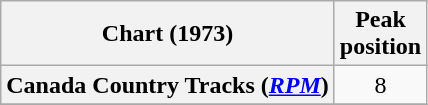<table class="wikitable sortable plainrowheaders" style="text-align:center">
<tr>
<th scope="col">Chart (1973)</th>
<th scope="col">Peak<br>position</th>
</tr>
<tr>
<th scope="row">Canada Country Tracks (<em><a href='#'>RPM</a></em>)</th>
<td align="center">8</td>
</tr>
<tr>
</tr>
</table>
